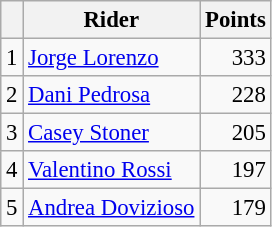<table class="wikitable" style="font-size: 95%;">
<tr>
<th></th>
<th>Rider</th>
<th>Points</th>
</tr>
<tr>
<td align=center>1</td>
<td> <a href='#'>Jorge Lorenzo</a></td>
<td align=right>333</td>
</tr>
<tr>
<td align=center>2</td>
<td> <a href='#'>Dani Pedrosa</a></td>
<td align=right>228</td>
</tr>
<tr>
<td align=center>3</td>
<td> <a href='#'>Casey Stoner</a></td>
<td align=right>205</td>
</tr>
<tr>
<td align=center>4</td>
<td> <a href='#'>Valentino Rossi</a></td>
<td align=right>197</td>
</tr>
<tr>
<td align=center>5</td>
<td> <a href='#'>Andrea Dovizioso</a></td>
<td align=right>179</td>
</tr>
</table>
